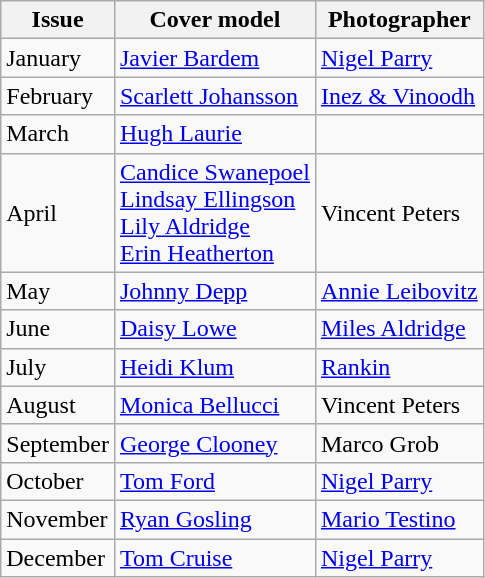<table class="sortable wikitable">
<tr>
<th>Issue</th>
<th>Cover model</th>
<th>Photographer</th>
</tr>
<tr>
<td>January</td>
<td><a href='#'>Javier Bardem</a></td>
<td><a href='#'>Nigel Parry</a></td>
</tr>
<tr>
<td>February</td>
<td><a href='#'>Scarlett Johansson</a></td>
<td><a href='#'>Inez & Vinoodh</a></td>
</tr>
<tr>
<td>March</td>
<td><a href='#'>Hugh Laurie</a></td>
<td></td>
</tr>
<tr>
<td>April</td>
<td><a href='#'>Candice Swanepoel</a><br><a href='#'>Lindsay Ellingson</a><br><a href='#'>Lily Aldridge</a><br><a href='#'>Erin Heatherton</a></td>
<td>Vincent Peters</td>
</tr>
<tr>
<td>May</td>
<td><a href='#'>Johnny Depp</a></td>
<td><a href='#'>Annie Leibovitz</a></td>
</tr>
<tr>
<td>June</td>
<td><a href='#'>Daisy Lowe</a></td>
<td><a href='#'>Miles Aldridge</a></td>
</tr>
<tr>
<td>July</td>
<td><a href='#'>Heidi Klum</a></td>
<td><a href='#'>Rankin</a></td>
</tr>
<tr>
<td>August</td>
<td><a href='#'>Monica Bellucci</a></td>
<td>Vincent Peters</td>
</tr>
<tr>
<td>September</td>
<td><a href='#'>George Clooney</a></td>
<td>Marco Grob</td>
</tr>
<tr>
<td>October</td>
<td><a href='#'>Tom Ford</a></td>
<td><a href='#'>Nigel Parry</a></td>
</tr>
<tr>
<td>November</td>
<td><a href='#'>Ryan Gosling</a></td>
<td><a href='#'>Mario Testino</a></td>
</tr>
<tr>
<td>December</td>
<td><a href='#'>Tom Cruise</a></td>
<td><a href='#'>Nigel Parry</a></td>
</tr>
</table>
